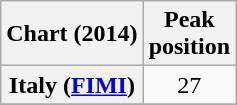<table class="wikitable plainrowheaders sortable" style="text-align:center;">
<tr>
<th>Chart (2014)</th>
<th>Peak<br>position</th>
</tr>
<tr>
<th scope="row">Italy (<a href='#'>FIMI</a>)</th>
<td style="text-align:center;">27</td>
</tr>
<tr>
</tr>
</table>
